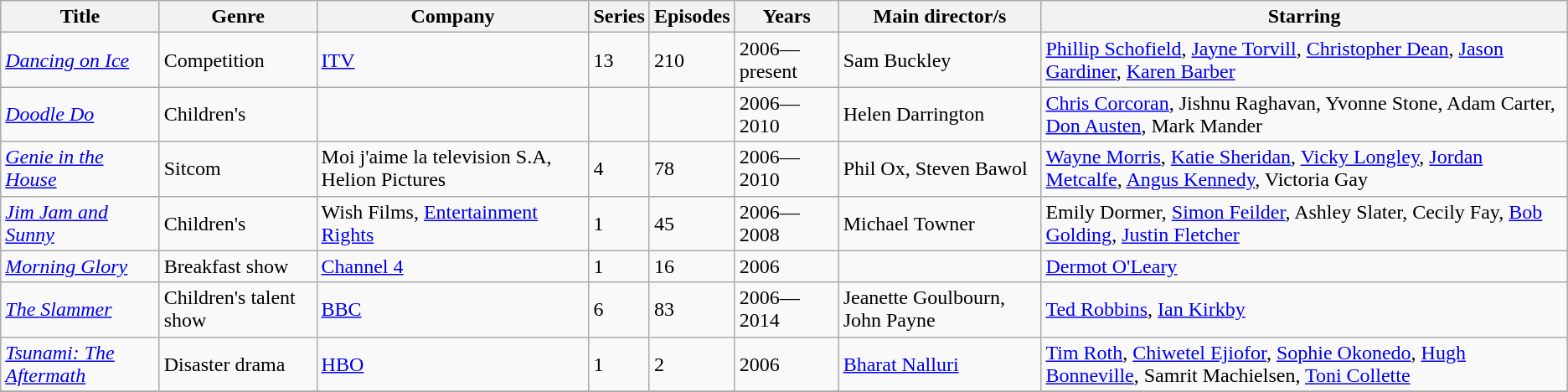<table class="wikitable unsortable">
<tr>
<th>Title</th>
<th>Genre</th>
<th>Company</th>
<th>Series</th>
<th>Episodes</th>
<th>Years</th>
<th>Main director/s</th>
<th>Starring</th>
</tr>
<tr>
<td><em><a href='#'>Dancing on Ice</a></em></td>
<td>Competition</td>
<td><a href='#'>ITV</a></td>
<td>13</td>
<td>210</td>
<td>2006—present</td>
<td>Sam Buckley</td>
<td><a href='#'>Phillip Schofield</a>, <a href='#'>Jayne Torvill</a>, <a href='#'>Christopher Dean</a>, <a href='#'>Jason Gardiner</a>, <a href='#'>Karen Barber</a></td>
</tr>
<tr>
<td><em><a href='#'>Doodle Do</a></em></td>
<td>Children's</td>
<td></td>
<td></td>
<td></td>
<td>2006—2010</td>
<td>Helen Darrington</td>
<td><a href='#'>Chris Corcoran</a>, Jishnu Raghavan, Yvonne Stone, Adam Carter, <a href='#'>Don Austen</a>, Mark Mander</td>
</tr>
<tr>
<td><em><a href='#'>Genie in the House</a></em></td>
<td>Sitcom</td>
<td>Moi j'aime la television S.A, Helion Pictures</td>
<td>4</td>
<td>78</td>
<td>2006—2010</td>
<td>Phil Ox, Steven Bawol</td>
<td><a href='#'>Wayne Morris</a>, <a href='#'>Katie Sheridan</a>, <a href='#'>Vicky Longley</a>, <a href='#'>Jordan Metcalfe</a>, <a href='#'>Angus Kennedy</a>, Victoria Gay</td>
</tr>
<tr>
<td><em><a href='#'>Jim Jam and Sunny</a></em></td>
<td>Children's</td>
<td>Wish Films, <a href='#'>Entertainment Rights</a></td>
<td>1</td>
<td>45</td>
<td>2006—2008</td>
<td>Michael Towner</td>
<td>Emily Dormer, <a href='#'>Simon Feilder</a>, Ashley Slater, Cecily Fay, <a href='#'>Bob Golding</a>, <a href='#'>Justin Fletcher</a></td>
</tr>
<tr>
<td><em><a href='#'>Morning Glory</a></em></td>
<td>Breakfast show</td>
<td><a href='#'>Channel 4</a></td>
<td>1</td>
<td>16</td>
<td>2006</td>
<td></td>
<td><a href='#'>Dermot O'Leary</a></td>
</tr>
<tr>
<td><em><a href='#'>The Slammer</a></em></td>
<td>Children's talent show</td>
<td><a href='#'>BBC</a></td>
<td>6</td>
<td>83</td>
<td>2006—2014</td>
<td>Jeanette Goulbourn, John Payne</td>
<td><a href='#'>Ted Robbins</a>, <a href='#'>Ian Kirkby</a></td>
</tr>
<tr>
<td><em><a href='#'>Tsunami: The Aftermath</a></em></td>
<td>Disaster drama</td>
<td><a href='#'>HBO</a></td>
<td>1</td>
<td>2</td>
<td>2006</td>
<td><a href='#'>Bharat Nalluri</a></td>
<td><a href='#'>Tim Roth</a>, <a href='#'>Chiwetel Ejiofor</a>, <a href='#'>Sophie Okonedo</a>, <a href='#'>Hugh Bonneville</a>, Samrit Machielsen, <a href='#'>Toni Collette</a></td>
</tr>
<tr>
</tr>
</table>
